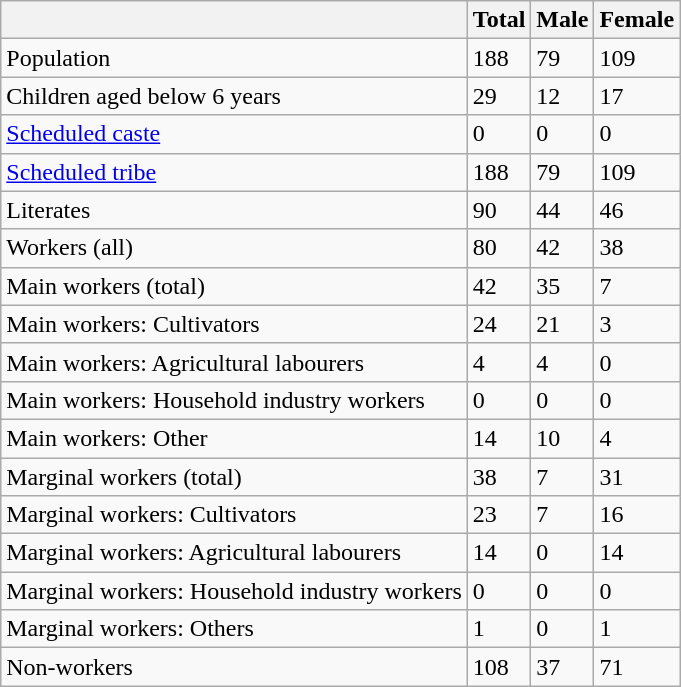<table class="wikitable sortable">
<tr>
<th></th>
<th>Total</th>
<th>Male</th>
<th>Female</th>
</tr>
<tr>
<td>Population</td>
<td>188</td>
<td>79</td>
<td>109</td>
</tr>
<tr>
<td>Children aged below 6 years</td>
<td>29</td>
<td>12</td>
<td>17</td>
</tr>
<tr>
<td><a href='#'>Scheduled caste</a></td>
<td>0</td>
<td>0</td>
<td>0</td>
</tr>
<tr>
<td><a href='#'>Scheduled tribe</a></td>
<td>188</td>
<td>79</td>
<td>109</td>
</tr>
<tr>
<td>Literates</td>
<td>90</td>
<td>44</td>
<td>46</td>
</tr>
<tr>
<td>Workers (all)</td>
<td>80</td>
<td>42</td>
<td>38</td>
</tr>
<tr>
<td>Main workers (total)</td>
<td>42</td>
<td>35</td>
<td>7</td>
</tr>
<tr>
<td>Main workers: Cultivators</td>
<td>24</td>
<td>21</td>
<td>3</td>
</tr>
<tr>
<td>Main workers: Agricultural labourers</td>
<td>4</td>
<td>4</td>
<td>0</td>
</tr>
<tr>
<td>Main workers: Household industry workers</td>
<td>0</td>
<td>0</td>
<td>0</td>
</tr>
<tr>
<td>Main workers: Other</td>
<td>14</td>
<td>10</td>
<td>4</td>
</tr>
<tr>
<td>Marginal workers (total)</td>
<td>38</td>
<td>7</td>
<td>31</td>
</tr>
<tr>
<td>Marginal workers: Cultivators</td>
<td>23</td>
<td>7</td>
<td>16</td>
</tr>
<tr>
<td>Marginal workers: Agricultural labourers</td>
<td>14</td>
<td>0</td>
<td>14</td>
</tr>
<tr>
<td>Marginal workers: Household industry workers</td>
<td>0</td>
<td>0</td>
<td>0</td>
</tr>
<tr>
<td>Marginal workers: Others</td>
<td>1</td>
<td>0</td>
<td>1</td>
</tr>
<tr>
<td>Non-workers</td>
<td>108</td>
<td>37</td>
<td>71</td>
</tr>
</table>
